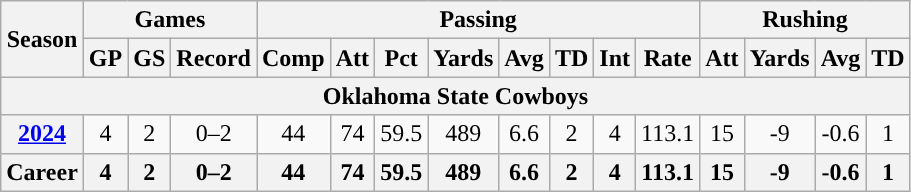<table class="wikitable" style="text-align:center;">
<tr>
<th rowspan="2">Season</th>
<th colspan="3">Games</th>
<th colspan="8">Passing</th>
<th colspan="5">Rushing</th>
</tr>
<tr>
<th>GP</th>
<th>GS</th>
<th>Record</th>
<th>Comp</th>
<th>Att</th>
<th>Pct</th>
<th>Yards</th>
<th>Avg</th>
<th>TD</th>
<th>Int</th>
<th>Rate</th>
<th>Att</th>
<th>Yards</th>
<th>Avg</th>
<th>TD</th>
</tr>
<tr>
<th colspan="17">Oklahoma State Cowboys</th>
</tr>
<tr>
<th><a href='#'>2024</a></th>
<td>4</td>
<td>2</td>
<td>0–2</td>
<td>44</td>
<td>74</td>
<td>59.5</td>
<td>489</td>
<td>6.6</td>
<td>2</td>
<td>4</td>
<td>113.1</td>
<td>15</td>
<td>-9</td>
<td>-0.6</td>
<td>1</td>
</tr>
<tr>
<th>Career</th>
<th>4</th>
<th>2</th>
<th>0–2</th>
<th>44</th>
<th>74</th>
<th>59.5</th>
<th>489</th>
<th>6.6</th>
<th>2</th>
<th>4</th>
<th>113.1</th>
<th>15</th>
<th>-9</th>
<th>-0.6</th>
<th>1</th>
</tr>
</table>
